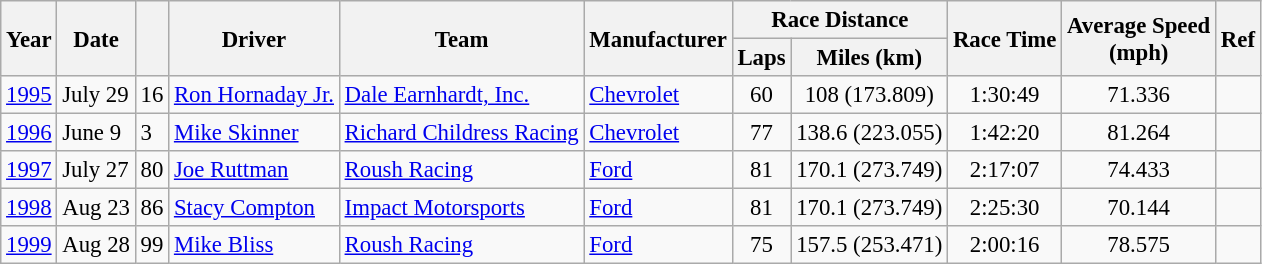<table class="wikitable" style="font-size: 95%;">
<tr>
<th rowspan="2">Year</th>
<th rowspan="2">Date</th>
<th rowspan="2"></th>
<th rowspan="2">Driver</th>
<th rowspan="2">Team</th>
<th rowspan="2">Manufacturer</th>
<th colspan="2">Race Distance</th>
<th rowspan="2">Race Time</th>
<th rowspan="2">Average Speed<br>(mph)</th>
<th rowspan="2">Ref</th>
</tr>
<tr>
<th>Laps</th>
<th>Miles (km)</th>
</tr>
<tr>
<td><a href='#'>1995</a></td>
<td>July 29</td>
<td>16</td>
<td><a href='#'>Ron Hornaday Jr.</a></td>
<td><a href='#'>Dale Earnhardt, Inc.</a></td>
<td><a href='#'>Chevrolet</a></td>
<td align="center">60</td>
<td align="center">108 (173.809)</td>
<td align="center">1:30:49</td>
<td align="center">71.336</td>
<td align="center"></td>
</tr>
<tr>
<td><a href='#'>1996</a></td>
<td>June 9</td>
<td>3</td>
<td><a href='#'>Mike Skinner</a></td>
<td><a href='#'>Richard Childress Racing</a></td>
<td><a href='#'>Chevrolet</a></td>
<td align="center">77</td>
<td align="center">138.6 (223.055)</td>
<td align="center">1:42:20</td>
<td align="center">81.264</td>
<td align="center"></td>
</tr>
<tr>
<td><a href='#'>1997</a></td>
<td>July 27</td>
<td>80</td>
<td><a href='#'>Joe Ruttman</a></td>
<td><a href='#'>Roush Racing</a></td>
<td><a href='#'>Ford</a></td>
<td align="center">81</td>
<td align="center">170.1 (273.749)</td>
<td align="center">2:17:07</td>
<td align="center">74.433</td>
<td align="center"></td>
</tr>
<tr>
<td><a href='#'>1998</a></td>
<td>Aug 23</td>
<td>86</td>
<td><a href='#'>Stacy Compton</a></td>
<td><a href='#'>Impact Motorsports</a></td>
<td><a href='#'>Ford</a></td>
<td align="center">81</td>
<td align="center">170.1 (273.749)</td>
<td align="center">2:25:30</td>
<td align="center">70.144</td>
<td align="center"></td>
</tr>
<tr>
<td><a href='#'>1999</a></td>
<td>Aug 28</td>
<td>99</td>
<td><a href='#'>Mike Bliss</a></td>
<td><a href='#'>Roush Racing</a></td>
<td><a href='#'>Ford</a></td>
<td align="center">75</td>
<td align="center">157.5 (253.471)</td>
<td align="center">2:00:16</td>
<td align="center">78.575</td>
<td align="center"></td>
</tr>
</table>
